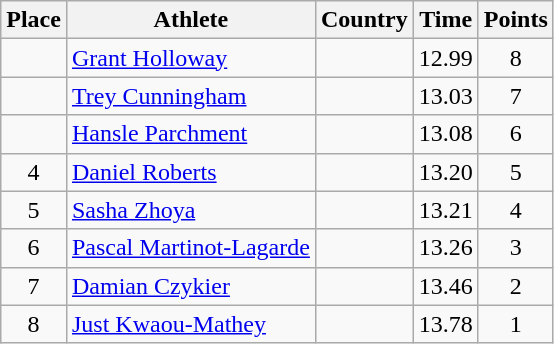<table class="wikitable">
<tr>
<th>Place</th>
<th>Athlete</th>
<th>Country</th>
<th>Time</th>
<th>Points</th>
</tr>
<tr>
<td align=center></td>
<td><a href='#'>Grant Holloway</a></td>
<td></td>
<td>12.99</td>
<td align=center>8</td>
</tr>
<tr>
<td align=center></td>
<td><a href='#'>Trey Cunningham</a></td>
<td></td>
<td>13.03</td>
<td align=center>7</td>
</tr>
<tr>
<td align=center></td>
<td><a href='#'>Hansle Parchment</a></td>
<td></td>
<td>13.08</td>
<td align=center>6</td>
</tr>
<tr>
<td align=center>4</td>
<td><a href='#'>Daniel Roberts</a></td>
<td></td>
<td>13.20</td>
<td align=center>5</td>
</tr>
<tr>
<td align=center>5</td>
<td><a href='#'>Sasha Zhoya</a></td>
<td></td>
<td>13.21</td>
<td align=center>4</td>
</tr>
<tr>
<td align=center>6</td>
<td><a href='#'>Pascal Martinot-Lagarde</a></td>
<td></td>
<td>13.26</td>
<td align=center>3</td>
</tr>
<tr>
<td align=center>7</td>
<td><a href='#'>Damian Czykier</a></td>
<td></td>
<td>13.46</td>
<td align=center>2</td>
</tr>
<tr>
<td align=center>8</td>
<td><a href='#'>Just Kwaou-Mathey</a></td>
<td></td>
<td>13.78</td>
<td align=center>1</td>
</tr>
</table>
